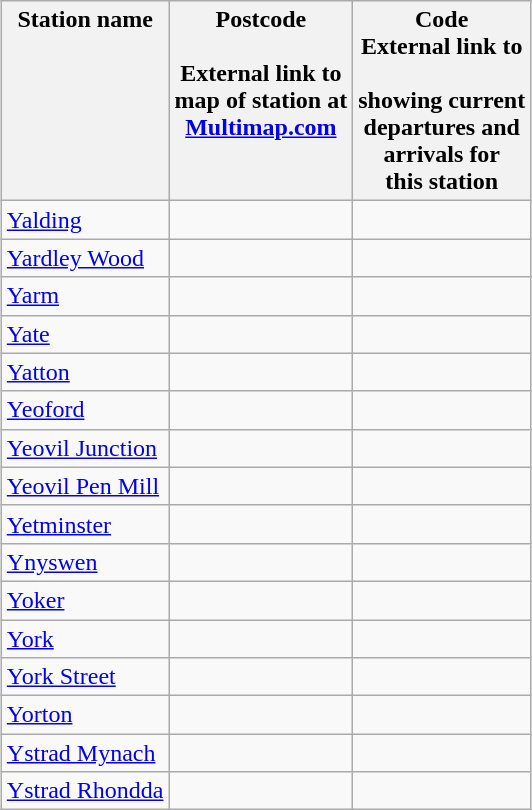<table class="wikitable" style="margin: auto;">
<tr>
<th align="left" valign="top">Station name</th>
<th align="left" valign="top">Postcode <br><br>External link to <br>map of station at <br><a href='#'>Multimap.com</a></th>
<th align="left" valign="top">Code<br>External link to <br><br>showing current<br>departures and<br>arrivals for<br>this station</th>
</tr>
<tr>
<td><a href='#'>Yalding</a></td>
<td></td>
<td></td>
</tr>
<tr>
<td><a href='#'>Yardley Wood</a></td>
<td></td>
<td></td>
</tr>
<tr>
<td><a href='#'>Yarm</a></td>
<td></td>
<td></td>
</tr>
<tr>
<td><a href='#'>Yate</a></td>
<td></td>
<td></td>
</tr>
<tr>
<td><a href='#'>Yatton</a></td>
<td></td>
<td></td>
</tr>
<tr>
<td><a href='#'>Yeoford</a></td>
<td></td>
<td></td>
</tr>
<tr>
<td><a href='#'>Yeovil Junction</a></td>
<td></td>
<td></td>
</tr>
<tr>
<td><a href='#'>Yeovil Pen Mill</a></td>
<td></td>
<td></td>
</tr>
<tr>
<td><a href='#'>Yetminster</a></td>
<td></td>
<td></td>
</tr>
<tr>
<td><a href='#'>Ynyswen</a></td>
<td></td>
<td></td>
</tr>
<tr>
<td><a href='#'>Yoker</a></td>
<td></td>
<td></td>
</tr>
<tr>
<td><a href='#'>York</a></td>
<td></td>
<td></td>
</tr>
<tr>
<td><a href='#'>York Street</a></td>
<td></td>
<td></td>
</tr>
<tr>
<td><a href='#'>Yorton</a></td>
<td></td>
<td></td>
</tr>
<tr>
<td><a href='#'>Ystrad Mynach</a></td>
<td></td>
<td></td>
</tr>
<tr>
<td><a href='#'>Ystrad Rhondda</a></td>
<td></td>
<td></td>
</tr>
</table>
